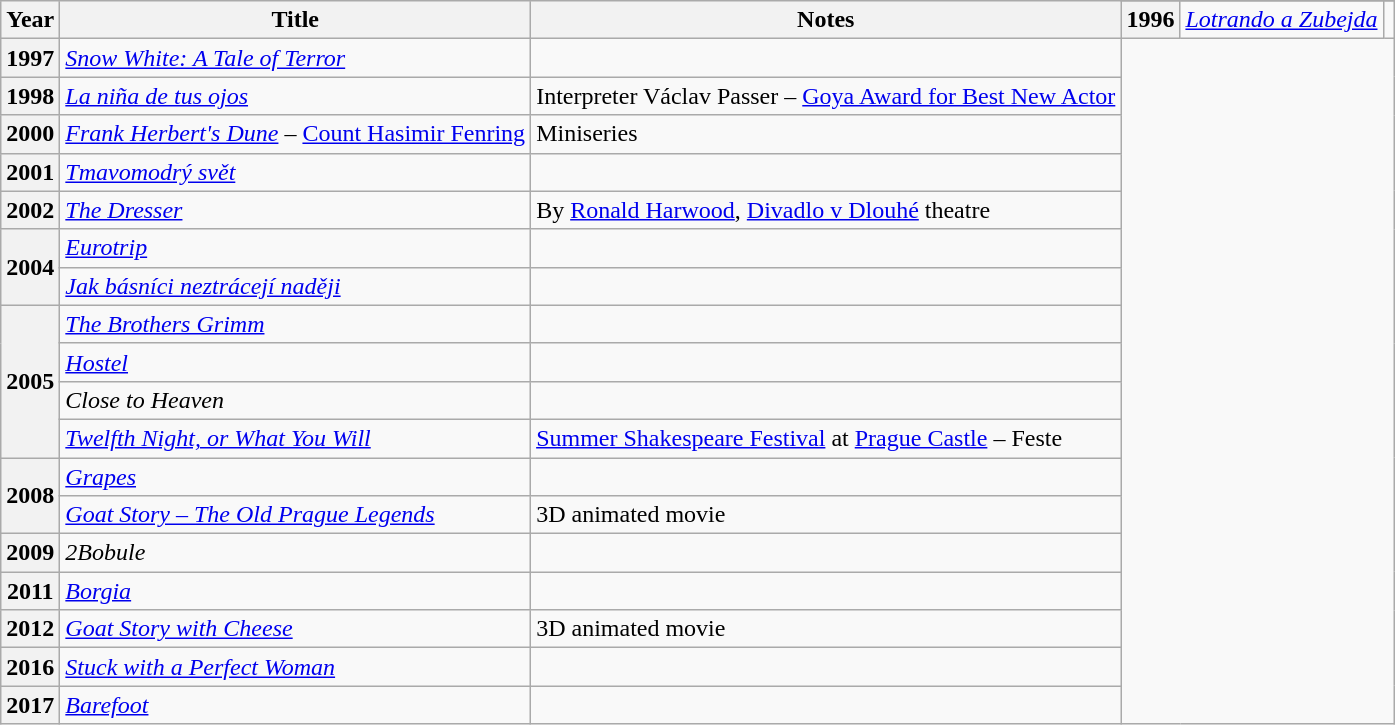<table class="wikitable sortable">
<tr>
<th rowspan="2">Year</th>
<th rowspan="2">Title</th>
<th rowspan="2" class="unsortable">Notes</th>
</tr>
<tr>
<th rowspan="1">1996</th>
<td><em><a href='#'>Lotrando a Zubejda</a></em></td>
<td></td>
</tr>
<tr>
<th rowspan="1">1997</th>
<td><em><a href='#'>Snow White: A Tale of Terror</a></em></td>
<td></td>
</tr>
<tr>
<th rowspan="1">1998</th>
<td><em><a href='#'>La niña de tus ojos</a></em></td>
<td>Interpreter Václav Passer – <a href='#'>Goya Award for Best New Actor</a></td>
</tr>
<tr>
<th rowspan="1">2000</th>
<td><em><a href='#'>Frank Herbert's Dune</a></em> – <a href='#'>Count Hasimir Fenring</a></td>
<td>Miniseries</td>
</tr>
<tr>
<th rowspan="1">2001</th>
<td><em><a href='#'>Tmavomodrý svět</a></em></td>
<td></td>
</tr>
<tr>
<th rowspan="1">2002</th>
<td><em><a href='#'>The Dresser</a></em></td>
<td>By <a href='#'>Ronald Harwood</a>, <a href='#'>Divadlo v Dlouhé</a> theatre</td>
</tr>
<tr>
<th rowspan="2">2004</th>
<td><em><a href='#'>Eurotrip</a></em></td>
<td></td>
</tr>
<tr>
<td><em><a href='#'>Jak básníci neztrácejí naději</a></em></td>
<td></td>
</tr>
<tr>
<th rowspan="4">2005</th>
<td><em><a href='#'>The Brothers Grimm</a></em></td>
<td></td>
</tr>
<tr>
<td><em><a href='#'>Hostel</a></em></td>
<td></td>
</tr>
<tr>
<td><em>Close to Heaven</em></td>
<td></td>
</tr>
<tr>
<td><em><a href='#'>Twelfth Night, or What You Will</a></em></td>
<td><a href='#'>Summer Shakespeare Festival</a> at <a href='#'>Prague Castle</a> – Feste</td>
</tr>
<tr>
<th rowspan="2">2008</th>
<td><em><a href='#'>Grapes</a></em></td>
<td></td>
</tr>
<tr>
<td><em><a href='#'>Goat Story – The Old Prague Legends</a></em></td>
<td>3D animated movie</td>
</tr>
<tr>
<th rowspan="1">2009</th>
<td><em>2Bobule</em></td>
<td></td>
</tr>
<tr>
<th rowspan="1">2011</th>
<td><em><a href='#'>Borgia</a></em></td>
<td></td>
</tr>
<tr>
<th rowspan="1">2012</th>
<td><em><a href='#'>Goat Story with Cheese</a></em></td>
<td>3D animated movie</td>
</tr>
<tr>
<th rowspan="1">2016</th>
<td><em><a href='#'>Stuck with a Perfect Woman</a></em></td>
<td></td>
</tr>
<tr>
<th rowspan="1">2017</th>
<td><em><a href='#'>Barefoot</a></em></td>
<td></td>
</tr>
</table>
